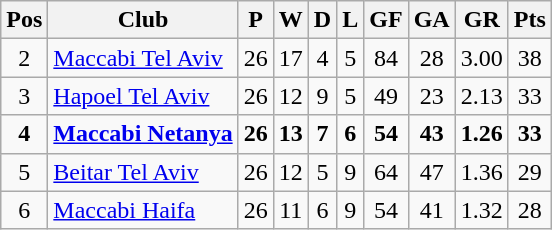<table class="wikitable" style="text-align:center">
<tr>
<th>Pos</th>
<th>Club</th>
<th>P</th>
<th>W</th>
<th>D</th>
<th>L</th>
<th>GF</th>
<th>GA</th>
<th>GR</th>
<th>Pts</th>
</tr>
<tr>
<td>2</td>
<td align=left><a href='#'>Maccabi Tel Aviv</a></td>
<td>26</td>
<td>17</td>
<td>4</td>
<td>5</td>
<td>84</td>
<td>28</td>
<td>3.00</td>
<td>38</td>
</tr>
<tr>
<td>3</td>
<td align=left><a href='#'>Hapoel Tel Aviv</a></td>
<td>26</td>
<td>12</td>
<td>9</td>
<td>5</td>
<td>49</td>
<td>23</td>
<td>2.13</td>
<td>33</td>
</tr>
<tr>
<td><strong>4</strong></td>
<td align=left><strong><a href='#'>Maccabi Netanya</a></strong></td>
<td><strong>26</strong></td>
<td><strong>13</strong></td>
<td><strong>7</strong></td>
<td><strong>6</strong></td>
<td><strong>54</strong></td>
<td><strong>43</strong></td>
<td><strong>1.26</strong></td>
<td><strong>33</strong></td>
</tr>
<tr>
<td>5</td>
<td align=left><a href='#'>Beitar Tel Aviv</a></td>
<td>26</td>
<td>12</td>
<td>5</td>
<td>9</td>
<td>64</td>
<td>47</td>
<td>1.36</td>
<td>29</td>
</tr>
<tr>
<td>6</td>
<td align=left><a href='#'>Maccabi Haifa</a></td>
<td>26</td>
<td>11</td>
<td>6</td>
<td>9</td>
<td>54</td>
<td>41</td>
<td>1.32</td>
<td>28</td>
</tr>
</table>
